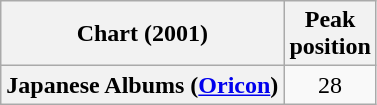<table class="wikitable plainrowheaders" style="text-align:center">
<tr>
<th scope="col">Chart (2001)</th>
<th scope="col">Peak<br> position</th>
</tr>
<tr>
<th scope="row">Japanese Albums (<a href='#'>Oricon</a>)</th>
<td>28</td>
</tr>
</table>
